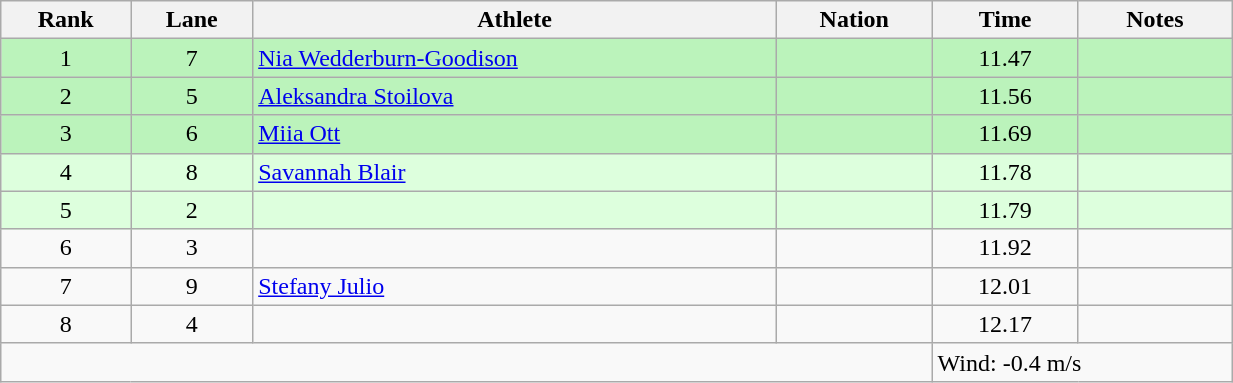<table class="wikitable sortable" style="text-align:center;width: 65%;">
<tr>
<th scope="col">Rank</th>
<th scope="col">Lane</th>
<th scope="col">Athlete</th>
<th scope="col">Nation</th>
<th scope="col">Time</th>
<th scope="col">Notes</th>
</tr>
<tr bgcolor=bbf3bb>
<td>1</td>
<td>7</td>
<td align=left><a href='#'>Nia Wedderburn-Goodison</a></td>
<td align=left></td>
<td>11.47</td>
<td></td>
</tr>
<tr bgcolor=bbf3bb>
<td>2</td>
<td>5</td>
<td align=left><a href='#'>Aleksandra Stoilova</a></td>
<td align=left></td>
<td>11.56</td>
<td></td>
</tr>
<tr bgcolor=bbf3bb>
<td>3</td>
<td>6</td>
<td align=left><a href='#'>Miia Ott</a></td>
<td align=left></td>
<td>11.69</td>
<td></td>
</tr>
<tr bgcolor=ddffdd>
<td>4</td>
<td>8</td>
<td align=left><a href='#'>Savannah Blair</a></td>
<td align=left></td>
<td>11.78</td>
<td></td>
</tr>
<tr bgcolor=ddffdd>
<td>5</td>
<td>2</td>
<td align=left></td>
<td align=left></td>
<td>11.79</td>
<td></td>
</tr>
<tr>
<td>6</td>
<td>3</td>
<td align=left></td>
<td align=left></td>
<td>11.92</td>
<td></td>
</tr>
<tr>
<td>7</td>
<td>9</td>
<td align=left><a href='#'>Stefany Julio</a></td>
<td align=left></td>
<td>12.01</td>
<td></td>
</tr>
<tr>
<td>8</td>
<td>4</td>
<td align=left></td>
<td align=left></td>
<td>12.17</td>
<td></td>
</tr>
<tr class="sortbottom">
<td colspan="4"></td>
<td colspan="2" style="text-align:left;">Wind: -0.4 m/s</td>
</tr>
</table>
